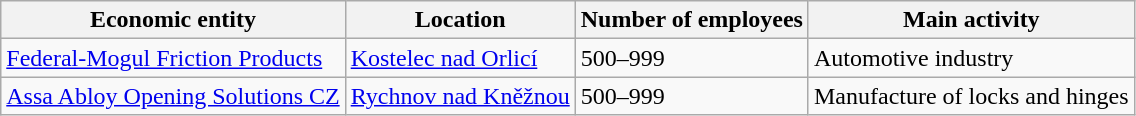<table class="wikitable sortable">
<tr>
<th>Economic entity</th>
<th>Location</th>
<th>Number of employees</th>
<th>Main activity</th>
</tr>
<tr>
<td><a href='#'>Federal-Mogul Friction Products</a></td>
<td><a href='#'>Kostelec nad Orlicí</a></td>
<td>500–999</td>
<td>Automotive industry</td>
</tr>
<tr>
<td><a href='#'>Assa Abloy Opening Solutions CZ</a></td>
<td><a href='#'>Rychnov nad Kněžnou</a></td>
<td>500–999</td>
<td>Manufacture of locks and hinges</td>
</tr>
</table>
